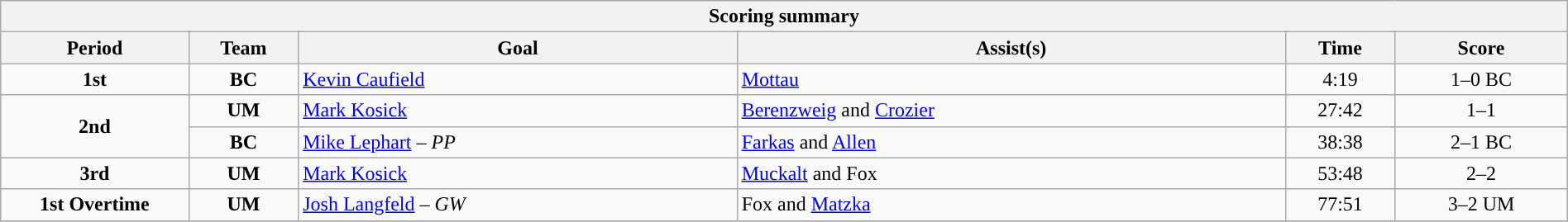<table style="width:100%;" class="wikitable">
<tr>
<th colspan=6>Scoring summary</th>
</tr>
<tr>
<th style="width:12%;">Period</th>
<th style="width:7%;">Team</th>
<th style="width:28%;">Goal</th>
<th style="width:35%;">Assist(s)</th>
<th style="width:7%;">Time</th>
<th style="width:11%;">Score</th>
</tr>
<tr>
<td align=center><strong>1st</strong></td>
<td align=center><strong>BC</strong></td>
<td><a href='#'>Kevin Caufield</a></td>
<td><a href='#'>Mottau</a></td>
<td align=center>4:19</td>
<td align=center>1–0 BC</td>
</tr>
<tr>
<td style="text-align:center;" rowspan="2"><strong>2nd</strong></td>
<td align=center><strong>UM</strong></td>
<td><a href='#'>Mark Kosick</a></td>
<td><a href='#'>Berenzweig</a> and <a href='#'>Crozier</a></td>
<td align=center>27:42</td>
<td align=center>1–1</td>
</tr>
<tr>
<td align=center><strong>BC</strong></td>
<td><a href='#'>Mike Lephart</a> – <em>PP</em></td>
<td><a href='#'>Farkas</a> and <a href='#'>Allen</a></td>
<td align=center>38:38</td>
<td align=center>2–1 BC</td>
</tr>
<tr>
<td align=center><strong>3rd</strong></td>
<td align=center><strong>UM</strong></td>
<td><a href='#'>Mark Kosick</a></td>
<td><a href='#'>Muckalt</a> and Fox</td>
<td align=center>53:48</td>
<td align=center>2–2</td>
</tr>
<tr>
<td align=center><strong>1st Overtime</strong></td>
<td align=center><strong>UM</strong></td>
<td><a href='#'>Josh Langfeld</a> – <em>GW</em></td>
<td>Fox and <a href='#'>Matzka</a></td>
<td align=center>77:51</td>
<td align=center>3–2 UM</td>
</tr>
<tr>
</tr>
</table>
